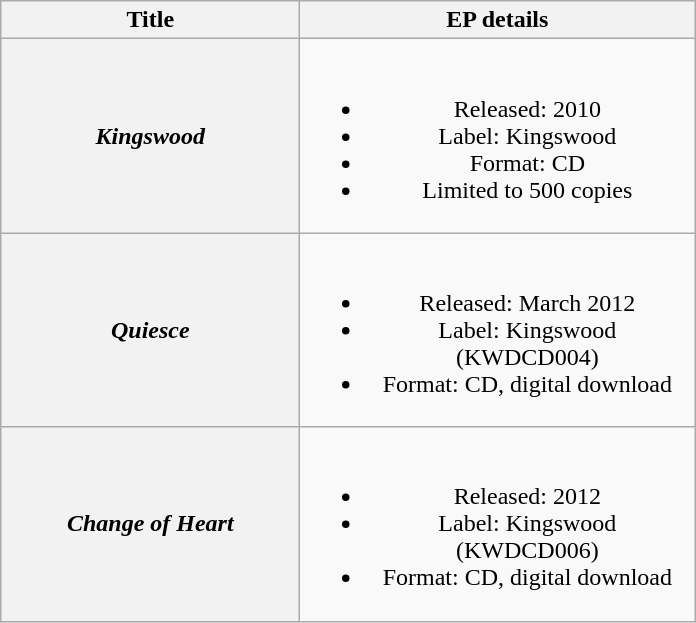<table class="wikitable plainrowheaders" style="text-align:center;">
<tr>
<th scope="col" rowspan="1" style="width:12em;">Title</th>
<th scope="col" rowspan="1" style="width:16em;">EP details</th>
</tr>
<tr>
<th scope="row"><em>Kingswood</em></th>
<td><br><ul><li>Released: 2010</li><li>Label: Kingswood</li><li>Format: CD</li><li>Limited to 500 copies</li></ul></td>
</tr>
<tr>
<th scope="row"><em>Quiesce</em></th>
<td><br><ul><li>Released: March 2012</li><li>Label: Kingswood (KWDCD004)</li><li>Format: CD, digital download</li></ul></td>
</tr>
<tr>
<th scope="row"><em>Change of Heart</em></th>
<td><br><ul><li>Released: 2012</li><li>Label: Kingswood (KWDCD006)</li><li>Format: CD, digital download</li></ul></td>
</tr>
</table>
